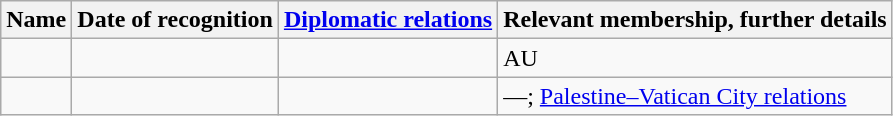<table class="wikitable sortable static-row-numbers col1left">
<tr>
<th>Name</th>
<th>Date of recognition</th>
<th><a href='#'>Diplomatic relations</a><br></th>
<th>Relevant membership, further details</th>
</tr>
<tr>
<td></td>
<td></td>
<td></td>
<td>AU</td>
</tr>
<tr>
<td></td>
<td></td>
<td></td>
<td>—; <a href='#'>Palestine–Vatican City relations</a></td>
</tr>
</table>
